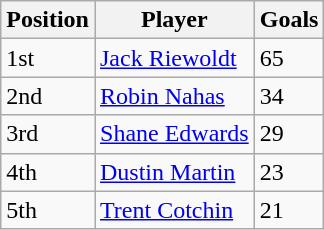<table class="wikitable">
<tr>
<th>Position</th>
<th>Player</th>
<th>Goals</th>
</tr>
<tr>
<td>1st</td>
<td><a href='#'>Jack Riewoldt</a></td>
<td>65</td>
</tr>
<tr>
<td>2nd</td>
<td><a href='#'>Robin Nahas</a></td>
<td>34</td>
</tr>
<tr>
<td>3rd</td>
<td><a href='#'>Shane Edwards</a></td>
<td>29</td>
</tr>
<tr>
<td>4th</td>
<td><a href='#'>Dustin Martin</a></td>
<td>23</td>
</tr>
<tr>
<td>5th</td>
<td><a href='#'>Trent Cotchin</a></td>
<td>21</td>
</tr>
</table>
